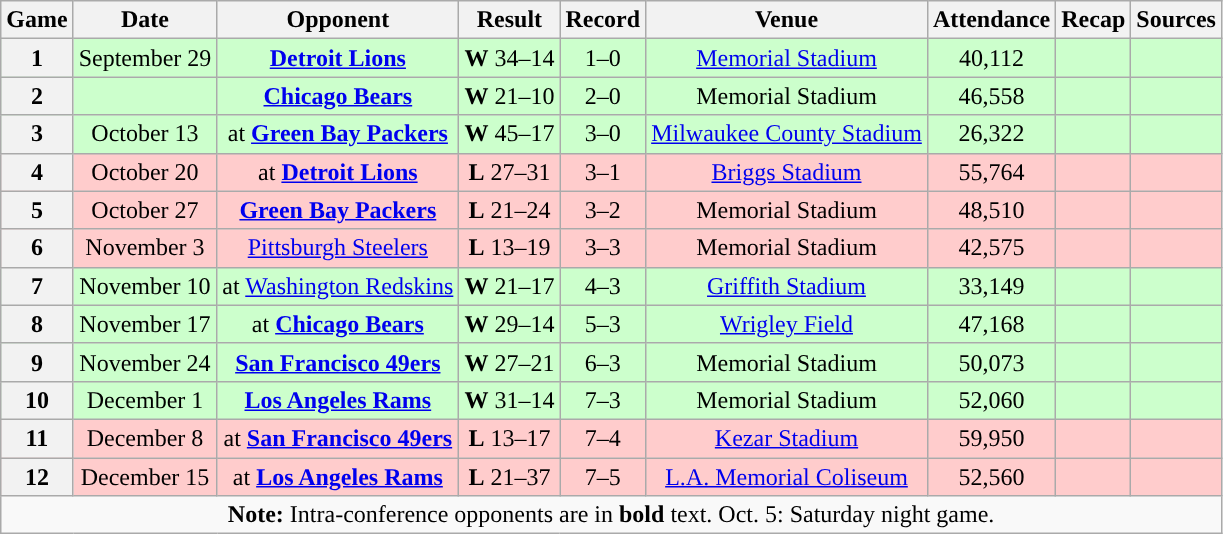<table class="wikitable" style="text-align:center">
<tr>
<th>Game</th>
<th>Date</th>
<th>Opponent</th>
<th>Result</th>
<th>Record</th>
<th>Venue</th>
<th>Attendance</th>
<th>Recap</th>
<th>Sources</th>
</tr>
<tr style="background:#cfc">
<th>1</th>
<td>September 29</td>
<td><strong><a href='#'>Detroit Lions</a></strong></td>
<td><strong>W</strong> 34–14</td>
<td>1–0</td>
<td><a href='#'>Memorial Stadium</a></td>
<td>40,112</td>
<td></td>
<td></td>
</tr>
<tr style="background:#cfc">
<th>2</th>
<td></td>
<td><strong><a href='#'>Chicago Bears</a></strong></td>
<td><strong>W</strong> 21–10</td>
<td>2–0</td>
<td>Memorial Stadium</td>
<td>46,558</td>
<td></td>
<td></td>
</tr>
<tr style="background:#cfc">
<th>3</th>
<td>October 13</td>
<td>at <strong><a href='#'>Green Bay Packers</a></strong></td>
<td><strong>W</strong> 45–17</td>
<td>3–0</td>
<td><a href='#'>Milwaukee County Stadium</a></td>
<td>26,322</td>
<td></td>
<td></td>
</tr>
<tr style="background:#fcc">
<th>4</th>
<td>October 20</td>
<td>at <strong><a href='#'>Detroit Lions</a></strong></td>
<td><strong>L</strong> 27–31</td>
<td>3–1</td>
<td><a href='#'>Briggs Stadium</a></td>
<td>55,764</td>
<td></td>
<td></td>
</tr>
<tr style="background:#fcc">
<th>5</th>
<td>October 27</td>
<td><strong><a href='#'>Green Bay Packers</a></strong></td>
<td><strong>L</strong> 21–24</td>
<td>3–2</td>
<td>Memorial Stadium</td>
<td>48,510</td>
<td></td>
<td></td>
</tr>
<tr style="background:#fcc">
<th>6</th>
<td>November 3</td>
<td><a href='#'>Pittsburgh Steelers</a></td>
<td><strong>L</strong> 13–19</td>
<td>3–3</td>
<td>Memorial Stadium</td>
<td>42,575</td>
<td></td>
<td></td>
</tr>
<tr style="background:#cfc">
<th>7</th>
<td>November 10</td>
<td>at <a href='#'>Washington Redskins</a></td>
<td><strong>W</strong> 21–17</td>
<td>4–3</td>
<td><a href='#'>Griffith Stadium</a></td>
<td>33,149</td>
<td></td>
<td></td>
</tr>
<tr style="background:#cfc">
<th>8</th>
<td>November 17</td>
<td>at <strong><a href='#'>Chicago Bears</a></strong></td>
<td><strong>W</strong> 29–14</td>
<td>5–3</td>
<td><a href='#'>Wrigley Field</a></td>
<td>47,168</td>
<td></td>
<td></td>
</tr>
<tr style="background:#cfc">
<th>9</th>
<td>November 24</td>
<td><strong><a href='#'>San Francisco 49ers</a></strong></td>
<td><strong>W</strong> 27–21</td>
<td>6–3</td>
<td>Memorial Stadium</td>
<td>50,073</td>
<td></td>
<td></td>
</tr>
<tr style="background:#cfc">
<th>10</th>
<td>December 1</td>
<td><strong><a href='#'>Los Angeles Rams</a></strong></td>
<td><strong>W</strong> 31–14</td>
<td>7–3</td>
<td>Memorial Stadium</td>
<td>52,060</td>
<td></td>
<td></td>
</tr>
<tr style="background:#fcc">
<th>11</th>
<td>December 8</td>
<td>at <strong><a href='#'>San Francisco 49ers</a></strong></td>
<td><strong>L</strong> 13–17</td>
<td>7–4</td>
<td><a href='#'>Kezar Stadium</a></td>
<td>59,950</td>
<td></td>
<td></td>
</tr>
<tr style="background:#fcc">
<th>12</th>
<td>December 15</td>
<td>at <strong><a href='#'>Los Angeles Rams</a></strong></td>
<td><strong>L</strong> 21–37</td>
<td>7–5</td>
<td><a href='#'>L.A. Memorial Coliseum</a></td>
<td>52,560</td>
<td></td>
<td></td>
</tr>
<tr>
<td colspan="10"><strong>Note:</strong> Intra-conference opponents are in <strong>bold</strong> text. Oct. 5: Saturday night game.</td>
</tr>
</table>
